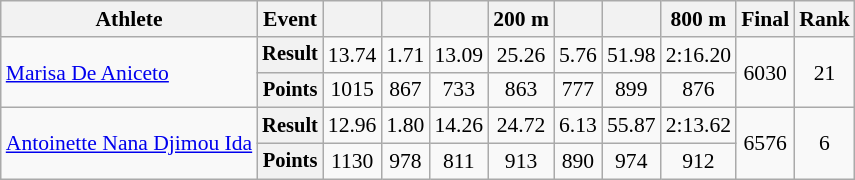<table class="wikitable" style="font-size:90%">
<tr>
<th>Athlete</th>
<th>Event</th>
<th></th>
<th></th>
<th></th>
<th>200 m</th>
<th></th>
<th></th>
<th>800 m</th>
<th>Final</th>
<th>Rank</th>
</tr>
<tr align=center>
<td rowspan=2 align=left><a href='#'>Marisa De Aniceto</a></td>
<th style="font-size:95%">Result</th>
<td>13.74</td>
<td>1.71</td>
<td>13.09</td>
<td>25.26</td>
<td>5.76</td>
<td>51.98</td>
<td>2:16.20</td>
<td rowspan=2>6030</td>
<td rowspan=2>21</td>
</tr>
<tr align=center>
<th style="font-size:95%">Points</th>
<td>1015</td>
<td>867</td>
<td>733</td>
<td>863</td>
<td>777</td>
<td>899</td>
<td>876</td>
</tr>
<tr align=center>
<td rowspan=2 align=left><a href='#'>Antoinette Nana Djimou Ida</a></td>
<th style="font-size:95%">Result</th>
<td>12.96</td>
<td>1.80</td>
<td>14.26</td>
<td>24.72</td>
<td>6.13</td>
<td>55.87</td>
<td>2:13.62</td>
<td rowspan=2>6576</td>
<td rowspan=2>6</td>
</tr>
<tr align=center>
<th style="font-size:95%">Points</th>
<td>1130</td>
<td>978</td>
<td>811</td>
<td>913</td>
<td>890</td>
<td>974</td>
<td>912</td>
</tr>
</table>
